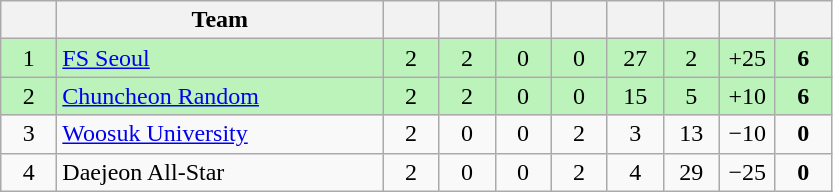<table class="wikitable" style="text-align: center;">
<tr>
<th width=30></th>
<th width=210>Team</th>
<th width=30></th>
<th width=30></th>
<th width=30></th>
<th width=30></th>
<th width=30></th>
<th width=30></th>
<th width=30></th>
<th width=30></th>
</tr>
<tr style="background:#BBF3BB">
<td>1</td>
<td style="text-align:left;"><a href='#'>FS Seoul</a></td>
<td>2</td>
<td>2</td>
<td>0</td>
<td>0</td>
<td>27</td>
<td>2</td>
<td>+25</td>
<td><strong>6</strong></td>
</tr>
<tr style="background:#BBF3BB">
<td>2</td>
<td style="text-align:left;"><a href='#'>Chuncheon Random</a></td>
<td>2</td>
<td>2</td>
<td>0</td>
<td>0</td>
<td>15</td>
<td>5</td>
<td>+10</td>
<td><strong>6</strong></td>
</tr>
<tr>
<td>3</td>
<td style="text-align:left;"><a href='#'>Woosuk University</a></td>
<td>2</td>
<td>0</td>
<td>0</td>
<td>2</td>
<td>3</td>
<td>13</td>
<td>−10</td>
<td><strong>0</strong></td>
</tr>
<tr>
<td>4</td>
<td style="text-align:left;">Daejeon All-Star</td>
<td>2</td>
<td>0</td>
<td>0</td>
<td>2</td>
<td>4</td>
<td>29</td>
<td>−25</td>
<td><strong>0</strong></td>
</tr>
</table>
